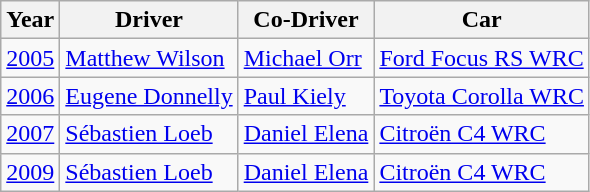<table class="wikitable">
<tr>
<th>Year</th>
<th>Driver</th>
<th>Co-Driver</th>
<th>Car</th>
</tr>
<tr>
<td><a href='#'>2005</a></td>
<td> <a href='#'>Matthew Wilson</a></td>
<td> <a href='#'>Michael Orr</a></td>
<td> <a href='#'>Ford Focus RS WRC</a></td>
</tr>
<tr>
<td><a href='#'>2006</a></td>
<td> <a href='#'>Eugene Donnelly</a></td>
<td> <a href='#'>Paul Kiely</a></td>
<td> <a href='#'>Toyota Corolla WRC</a></td>
</tr>
<tr>
<td><a href='#'>2007</a></td>
<td> <a href='#'>Sébastien Loeb</a></td>
<td> <a href='#'>Daniel Elena</a></td>
<td> <a href='#'>Citroën C4 WRC</a></td>
</tr>
<tr>
<td><a href='#'>2009</a></td>
<td> <a href='#'>Sébastien Loeb</a></td>
<td> <a href='#'>Daniel Elena</a></td>
<td> <a href='#'>Citroën C4 WRC</a></td>
</tr>
</table>
